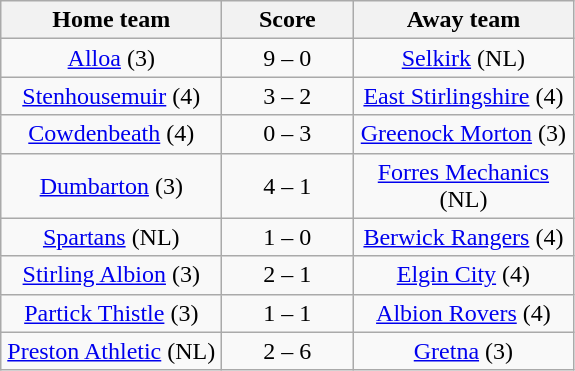<table class="wikitable" style="text-align: center">
<tr>
<th width=140>Home team</th>
<th width=80>Score</th>
<th width=140>Away team</th>
</tr>
<tr>
<td><a href='#'>Alloa</a> (3)</td>
<td>9 – 0</td>
<td><a href='#'>Selkirk</a> (NL)</td>
</tr>
<tr>
<td><a href='#'>Stenhousemuir</a> (4)</td>
<td>3 – 2</td>
<td><a href='#'>East Stirlingshire</a> (4)</td>
</tr>
<tr>
<td><a href='#'>Cowdenbeath</a> (4)</td>
<td>0 – 3</td>
<td><a href='#'>Greenock Morton</a> (3)</td>
</tr>
<tr>
<td><a href='#'>Dumbarton</a> (3)</td>
<td>4 – 1</td>
<td><a href='#'>Forres Mechanics</a> (NL)</td>
</tr>
<tr>
<td><a href='#'>Spartans</a> (NL)</td>
<td>1 – 0</td>
<td><a href='#'>Berwick Rangers</a> (4)</td>
</tr>
<tr>
<td><a href='#'>Stirling Albion</a> (3)</td>
<td>2 – 1</td>
<td><a href='#'>Elgin City</a> (4)</td>
</tr>
<tr>
<td><a href='#'>Partick Thistle</a> (3)</td>
<td>1 – 1</td>
<td><a href='#'>Albion Rovers</a> (4)</td>
</tr>
<tr>
<td><a href='#'>Preston Athletic</a> (NL)</td>
<td>2 – 6</td>
<td><a href='#'>Gretna</a> (3)</td>
</tr>
</table>
